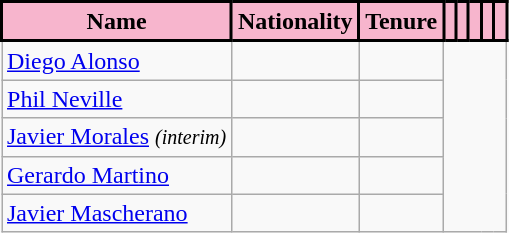<table class="wikitable sortable">
<tr>
<th style="background:#F7B5CD;color:#000000;border:2px solid #000000" scope="col">Name</th>
<th style="background:#F7B5CD;color:#000000;border:2px solid #000000" scope="col">Nationality</th>
<th style="background:#F7B5CD;color:#000000;border:2px solid #000000" scope="col">Tenure</th>
<th style="background:#F7B5CD;color:#000000;border:2px solid #000000" scope="col"></th>
<th style="background:#F7B5CD;color:#000000;border:2px solid #000000" scope="col"></th>
<th style="background:#F7B5CD;color:#000000;border:2px solid #000000" scope="col"></th>
<th style="background:#F7B5CD;color:#000000;border:2px solid #000000" scope="col"></th>
<th style="background:#F7B5CD;color:#000000;border:2px solid #000000" scope="col"></th>
</tr>
<tr>
<td><a href='#'>Diego Alonso</a></td>
<td></td>
<td December 30, 2019 – January 7, 2021></td>
</tr>
<tr>
<td><a href='#'>Phil Neville</a></td>
<td></td>
<td January 18, 2021 – June 1, 2023></td>
</tr>
<tr>
<td><a href='#'>Javier Morales</a> <small><em>(interim)</em></small></td>
<td></td>
<td June 1, 2023 – July 10, 2023></td>
</tr>
<tr>
<td><a href='#'>Gerardo Martino</a></td>
<td></td>
<td July 10, 2023 – November 22, 2024></td>
</tr>
<tr>
<td><a href='#'>Javier Mascherano</a></td>
<td></td>
<td November 26, 2024 – present></td>
</tr>
</table>
